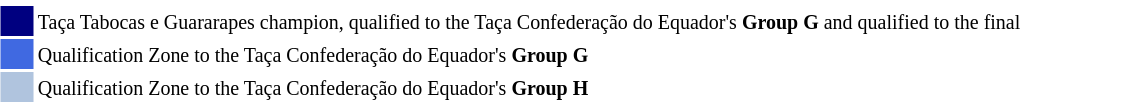<table width=60% align="center">
<tr>
<td style="width: 20px;"></td>
<td bgcolor=#ffffff></td>
</tr>
<tr>
<td bgcolor=#000080></td>
<td bgcolor=#ffffff><small>Taça Tabocas e Guararapes champion, qualified to the Taça Confederação do Equador's <strong>Group G</strong> and qualified to the final</small></td>
</tr>
<tr>
<td bgcolor=#4069e1></td>
<td bgcolor=#ffffff><small>Qualification Zone to the Taça Confederação do Equador's <strong>Group G</strong></small></td>
</tr>
<tr>
<td bgcolor=#b0c4de></td>
<td bgcolor=#ffffff><small>Qualification Zone to the Taça Confederação do Equador's <strong>Group H</strong></small></td>
</tr>
</table>
